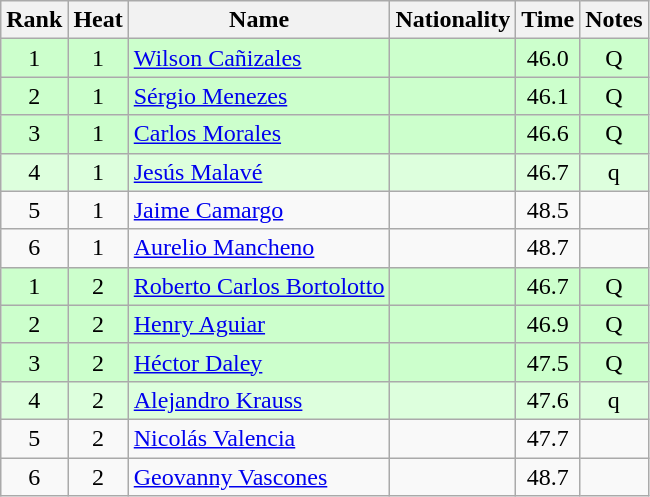<table class="wikitable sortable" style="text-align:center">
<tr>
<th>Rank</th>
<th>Heat</th>
<th>Name</th>
<th>Nationality</th>
<th>Time</th>
<th>Notes</th>
</tr>
<tr bgcolor=ccffcc>
<td>1</td>
<td>1</td>
<td align=left><a href='#'>Wilson Cañizales</a></td>
<td align=left></td>
<td>46.0</td>
<td>Q</td>
</tr>
<tr bgcolor=ccffcc>
<td>2</td>
<td>1</td>
<td align=left><a href='#'>Sérgio Menezes</a></td>
<td align=left></td>
<td>46.1</td>
<td>Q</td>
</tr>
<tr bgcolor=ccffcc>
<td>3</td>
<td>1</td>
<td align=left><a href='#'>Carlos Morales</a></td>
<td align=left></td>
<td>46.6</td>
<td>Q</td>
</tr>
<tr bgcolor=ddffdd>
<td>4</td>
<td>1</td>
<td align=left><a href='#'>Jesús Malavé</a></td>
<td align=left></td>
<td>46.7</td>
<td>q</td>
</tr>
<tr>
<td>5</td>
<td>1</td>
<td align=left><a href='#'>Jaime Camargo</a></td>
<td align=left></td>
<td>48.5</td>
<td></td>
</tr>
<tr>
<td>6</td>
<td>1</td>
<td align=left><a href='#'>Aurelio Mancheno</a></td>
<td align=left></td>
<td>48.7</td>
<td></td>
</tr>
<tr bgcolor=ccffcc>
<td>1</td>
<td>2</td>
<td align=left><a href='#'>Roberto Carlos Bortolotto</a></td>
<td align=left></td>
<td>46.7</td>
<td>Q</td>
</tr>
<tr bgcolor=ccffcc>
<td>2</td>
<td>2</td>
<td align=left><a href='#'>Henry Aguiar</a></td>
<td align=left></td>
<td>46.9</td>
<td>Q</td>
</tr>
<tr bgcolor=ccffcc>
<td>3</td>
<td>2</td>
<td align=left><a href='#'>Héctor Daley</a></td>
<td align=left></td>
<td>47.5</td>
<td>Q</td>
</tr>
<tr bgcolor=ddffdd>
<td>4</td>
<td>2</td>
<td align=left><a href='#'>Alejandro Krauss</a></td>
<td align=left></td>
<td>47.6</td>
<td>q</td>
</tr>
<tr>
<td>5</td>
<td>2</td>
<td align=left><a href='#'>Nicolás Valencia</a></td>
<td align=left></td>
<td>47.7</td>
<td></td>
</tr>
<tr>
<td>6</td>
<td>2</td>
<td align=left><a href='#'>Geovanny Vascones</a></td>
<td align=left></td>
<td>48.7</td>
<td></td>
</tr>
</table>
